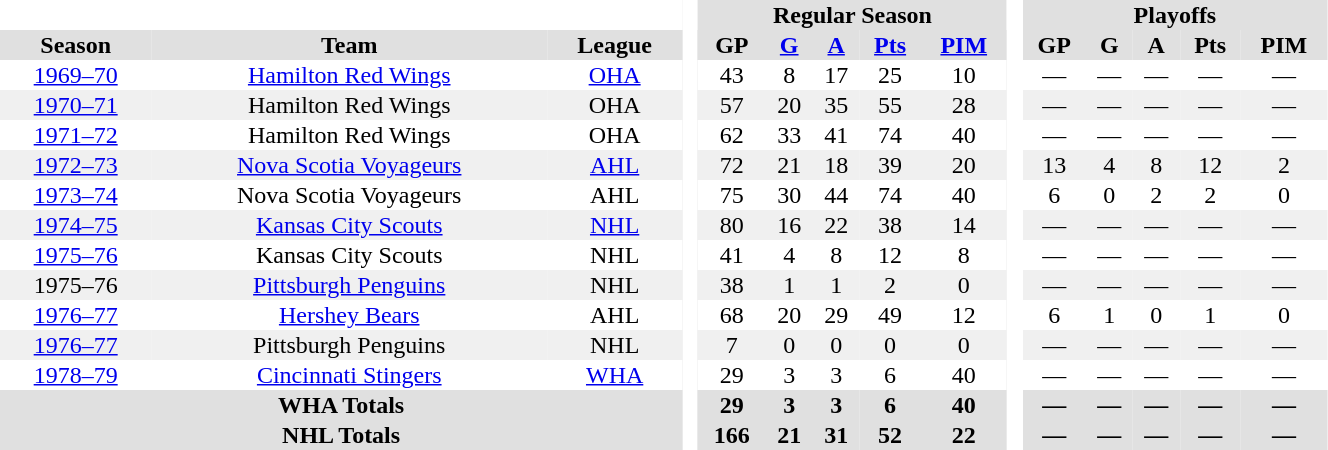<table border="0" cellpadding="1" cellspacing="0" style="text-align:center; width:70%">
<tr bgcolor="#e0e0e0">
<th colspan="3"  bgcolor="#ffffff"> </th>
<th rowspan="99" bgcolor="#ffffff"> </th>
<th colspan="5">Regular Season</th>
<th rowspan="99" bgcolor="#ffffff"> </th>
<th colspan="5">Playoffs</th>
</tr>
<tr bgcolor="#e0e0e0">
<th>Season</th>
<th>Team</th>
<th>League</th>
<th>GP</th>
<th><a href='#'>G</a></th>
<th><a href='#'>A</a></th>
<th><a href='#'>Pts</a></th>
<th><a href='#'>PIM</a></th>
<th>GP</th>
<th>G</th>
<th>A</th>
<th>Pts</th>
<th>PIM</th>
</tr>
<tr>
<td><a href='#'>1969–70</a></td>
<td><a href='#'>Hamilton Red Wings</a></td>
<td><a href='#'>OHA</a></td>
<td>43</td>
<td>8</td>
<td>17</td>
<td>25</td>
<td>10</td>
<td>—</td>
<td>—</td>
<td>—</td>
<td>—</td>
<td>—</td>
</tr>
<tr bgcolor="#f0f0f0">
<td><a href='#'>1970–71</a></td>
<td>Hamilton Red Wings</td>
<td>OHA</td>
<td>57</td>
<td>20</td>
<td>35</td>
<td>55</td>
<td>28</td>
<td>—</td>
<td>—</td>
<td>—</td>
<td>—</td>
<td>—</td>
</tr>
<tr>
<td><a href='#'>1971–72</a></td>
<td>Hamilton Red Wings</td>
<td>OHA</td>
<td>62</td>
<td>33</td>
<td>41</td>
<td>74</td>
<td>40</td>
<td>—</td>
<td>—</td>
<td>—</td>
<td>—</td>
<td>—</td>
</tr>
<tr bgcolor="#f0f0f0">
<td><a href='#'>1972–73</a></td>
<td><a href='#'>Nova Scotia Voyageurs</a></td>
<td><a href='#'>AHL</a></td>
<td>72</td>
<td>21</td>
<td>18</td>
<td>39</td>
<td>20</td>
<td>13</td>
<td>4</td>
<td>8</td>
<td>12</td>
<td>2</td>
</tr>
<tr>
<td><a href='#'>1973–74</a></td>
<td>Nova Scotia Voyageurs</td>
<td>AHL</td>
<td>75</td>
<td>30</td>
<td>44</td>
<td>74</td>
<td>40</td>
<td>6</td>
<td>0</td>
<td>2</td>
<td>2</td>
<td>0</td>
</tr>
<tr bgcolor="#f0f0f0">
<td><a href='#'>1974–75</a></td>
<td><a href='#'>Kansas City Scouts</a></td>
<td><a href='#'>NHL</a></td>
<td>80</td>
<td>16</td>
<td>22</td>
<td>38</td>
<td>14</td>
<td>—</td>
<td>—</td>
<td>—</td>
<td>—</td>
<td>—</td>
</tr>
<tr>
<td><a href='#'>1975–76</a></td>
<td>Kansas City Scouts</td>
<td>NHL</td>
<td>41</td>
<td>4</td>
<td>8</td>
<td>12</td>
<td>8</td>
<td>—</td>
<td>—</td>
<td>—</td>
<td>—</td>
<td>—</td>
</tr>
<tr bgcolor="#f0f0f0">
<td>1975–76</td>
<td><a href='#'>Pittsburgh Penguins</a></td>
<td>NHL</td>
<td>38</td>
<td>1</td>
<td>1</td>
<td>2</td>
<td>0</td>
<td>—</td>
<td>—</td>
<td>—</td>
<td>—</td>
<td>—</td>
</tr>
<tr>
<td><a href='#'>1976–77</a></td>
<td><a href='#'>Hershey Bears</a></td>
<td>AHL</td>
<td>68</td>
<td>20</td>
<td>29</td>
<td>49</td>
<td>12</td>
<td>6</td>
<td>1</td>
<td>0</td>
<td>1</td>
<td>0</td>
</tr>
<tr bgcolor="#f0f0f0">
<td><a href='#'>1976–77</a></td>
<td>Pittsburgh Penguins</td>
<td>NHL</td>
<td>7</td>
<td>0</td>
<td>0</td>
<td>0</td>
<td>0</td>
<td>—</td>
<td>—</td>
<td>—</td>
<td>—</td>
<td>—</td>
</tr>
<tr>
<td><a href='#'>1978–79</a></td>
<td><a href='#'>Cincinnati Stingers</a></td>
<td><a href='#'>WHA</a></td>
<td>29</td>
<td>3</td>
<td>3</td>
<td>6</td>
<td>40</td>
<td>—</td>
<td>—</td>
<td>—</td>
<td>—</td>
<td>—</td>
</tr>
<tr bgcolor="#e0e0e0">
<th colspan="3">WHA Totals</th>
<th>29</th>
<th>3</th>
<th>3</th>
<th>6</th>
<th>40</th>
<th>—</th>
<th>—</th>
<th>—</th>
<th>—</th>
<th>—</th>
</tr>
<tr bgcolor="#e0e0e0">
<th colspan="3">NHL Totals</th>
<th>166</th>
<th>21</th>
<th>31</th>
<th>52</th>
<th>22</th>
<th>—</th>
<th>—</th>
<th>—</th>
<th>—</th>
<th>—</th>
</tr>
</table>
